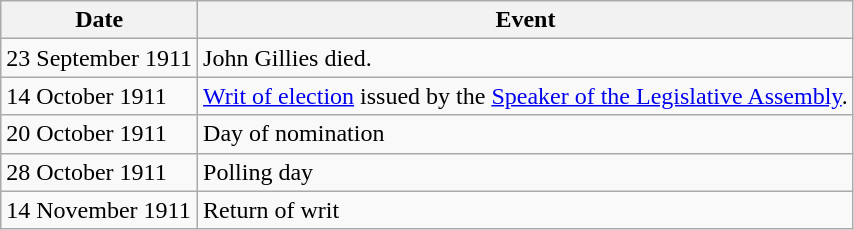<table class="wikitable">
<tr>
<th>Date</th>
<th>Event</th>
</tr>
<tr>
<td>23 September 1911</td>
<td>John Gillies died.</td>
</tr>
<tr>
<td>14 October 1911</td>
<td><a href='#'>Writ of election</a> issued by the <a href='#'>Speaker of the Legislative Assembly</a>.</td>
</tr>
<tr>
<td>20 October 1911</td>
<td>Day of nomination</td>
</tr>
<tr>
<td>28 October 1911</td>
<td>Polling day</td>
</tr>
<tr>
<td>14 November 1911</td>
<td>Return of writ</td>
</tr>
</table>
